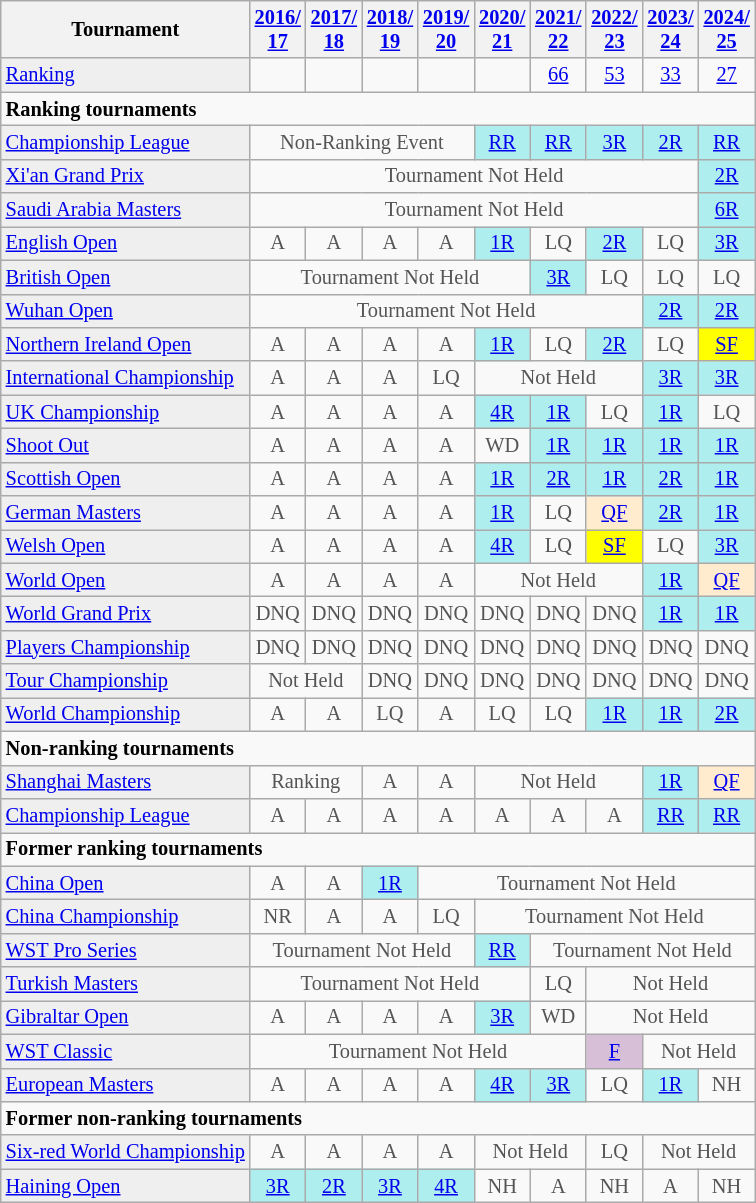<table class="wikitable" style="font-size:85%;">
<tr>
<th>Tournament</th>
<th><a href='#'>2016/<br>17</a></th>
<th><a href='#'>2017/<br>18</a></th>
<th><a href='#'>2018/<br>19</a></th>
<th><a href='#'>2019/<br>20</a></th>
<th><a href='#'>2020/<br>21</a></th>
<th><a href='#'>2021/<br>22</a></th>
<th><a href='#'>2022/<br>23</a></th>
<th><a href='#'>2023/<br>24</a></th>
<th><a href='#'>2024/<br>25</a></th>
</tr>
<tr>
<td style="background:#EFEFEF;"><a href='#'>Ranking</a></td>
<td align="center"></td>
<td align="center"></td>
<td align="center"></td>
<td align="center"></td>
<td align="center"></td>
<td align="center"><a href='#'>66</a></td>
<td align="center"><a href='#'>53</a></td>
<td align="center"><a href='#'>33</a></td>
<td align="center"><a href='#'>27</a></td>
</tr>
<tr>
<td colspan="10"><strong>Ranking tournaments</strong></td>
</tr>
<tr>
<td style="background:#EFEFEF;"><a href='#'>Championship League</a></td>
<td align="center" colspan="4" style="color:#555555;">Non-Ranking Event</td>
<td align="center" style="background:#afeeee;"><a href='#'>RR</a></td>
<td align="center" style="background:#afeeee;"><a href='#'>RR</a></td>
<td align="center" style="background:#afeeee;"><a href='#'>3R</a></td>
<td align="center" style="background:#afeeee;"><a href='#'>2R</a></td>
<td align="center" style="background:#afeeee;"><a href='#'>RR</a></td>
</tr>
<tr>
<td style="background:#EFEFEF;"><a href='#'>Xi'an Grand Prix</a></td>
<td align="center" colspan="8" style="color:#555555;">Tournament Not Held</td>
<td align="center" style="background:#afeeee;"><a href='#'>2R</a></td>
</tr>
<tr>
<td style="background:#EFEFEF;"><a href='#'>Saudi Arabia Masters</a></td>
<td align="center" colspan="8" style="color:#555555;">Tournament Not Held</td>
<td align="center" style="background:#afeeee;"><a href='#'>6R</a></td>
</tr>
<tr>
<td style="background:#EFEFEF;"><a href='#'>English Open</a></td>
<td align="center" style="color:#555555;">A</td>
<td align="center" style="color:#555555;">A</td>
<td align="center" style="color:#555555;">A</td>
<td align="center" style="color:#555555;">A</td>
<td align="center" style="background:#afeeee;"><a href='#'>1R</a></td>
<td align="center" style="color:#555555;">LQ</td>
<td align="center" style="background:#afeeee;"><a href='#'>2R</a></td>
<td align="center" style="color:#555555;">LQ</td>
<td align="center" style="background:#afeeee;"><a href='#'>3R</a></td>
</tr>
<tr>
<td style="background:#EFEFEF;"><a href='#'>British Open</a></td>
<td align="center" colspan="5" style="color:#555555;">Tournament Not Held</td>
<td align="center" style="background:#afeeee;"><a href='#'>3R</a></td>
<td align="center" style="color:#555555;">LQ</td>
<td align="center" style="color:#555555;">LQ</td>
<td align="center" style="color:#555555;">LQ</td>
</tr>
<tr>
<td style="background:#EFEFEF;"><a href='#'>Wuhan Open</a></td>
<td align="center" colspan="7" style="color:#555555;">Tournament Not Held</td>
<td align="center" style="background:#afeeee;"><a href='#'>2R</a></td>
<td align="center" style="background:#afeeee;"><a href='#'>2R</a></td>
</tr>
<tr>
<td style="background:#EFEFEF;"><a href='#'>Northern Ireland Open</a></td>
<td align="center" style="color:#555555;">A</td>
<td align="center" style="color:#555555;">A</td>
<td align="center" style="color:#555555;">A</td>
<td align="center" style="color:#555555;">A</td>
<td align="center" style="background:#afeeee;"><a href='#'>1R</a></td>
<td align="center" style="color:#555555;">LQ</td>
<td align="center" style="background:#afeeee;"><a href='#'>2R</a></td>
<td align="center" style="color:#555555;">LQ</td>
<td align="center" style="background:yellow;"><a href='#'>SF</a></td>
</tr>
<tr>
<td style="background:#EFEFEF;"><a href='#'>International Championship</a></td>
<td align="center" style="color:#555555;">A</td>
<td align="center" style="color:#555555;">A</td>
<td align="center" style="color:#555555;">A</td>
<td align="center" style="color:#555555;">LQ</td>
<td align="center" colspan="3" style="color:#555555;">Not Held</td>
<td align="center" style="background:#afeeee;"><a href='#'>3R</a></td>
<td align="center" style="background:#afeeee;"><a href='#'>3R</a></td>
</tr>
<tr>
<td style="background:#EFEFEF;"><a href='#'>UK Championship</a></td>
<td align="center" style="color:#555555;">A</td>
<td align="center" style="color:#555555;">A</td>
<td align="center" style="color:#555555;">A</td>
<td align="center" style="color:#555555;">A</td>
<td align="center" style="background:#afeeee;"><a href='#'>4R</a></td>
<td align="center" style="background:#afeeee;"><a href='#'>1R</a></td>
<td align="center" style="color:#555555;">LQ</td>
<td align="center" style="background:#afeeee;"><a href='#'>1R</a></td>
<td align="center" style="color:#555555;">LQ</td>
</tr>
<tr>
<td style="background:#EFEFEF;"><a href='#'>Shoot Out</a></td>
<td align="center" style="color:#555555;">A</td>
<td align="center" style="color:#555555;">A</td>
<td align="center" style="color:#555555;">A</td>
<td align="center" style="color:#555555;">A</td>
<td align="center" style="color:#555555;">WD</td>
<td align="center" style="background:#afeeee;"><a href='#'>1R</a></td>
<td align="center" style="background:#afeeee;"><a href='#'>1R</a></td>
<td align="center" style="background:#afeeee;"><a href='#'>1R</a></td>
<td align="center" style="background:#afeeee;"><a href='#'>1R</a></td>
</tr>
<tr>
<td style="background:#EFEFEF;"><a href='#'>Scottish Open</a></td>
<td align="center" style="color:#555555;">A</td>
<td align="center" style="color:#555555;">A</td>
<td align="center" style="color:#555555;">A</td>
<td align="center" style="color:#555555;">A</td>
<td align="center" style="background:#afeeee;"><a href='#'>1R</a></td>
<td align="center" style="background:#afeeee;"><a href='#'>2R</a></td>
<td align="center" style="background:#afeeee;"><a href='#'>1R</a></td>
<td align="center" style="background:#afeeee;"><a href='#'>2R</a></td>
<td align="center" style="background:#afeeee;"><a href='#'>1R</a></td>
</tr>
<tr>
<td style="background:#EFEFEF;"><a href='#'>German Masters</a></td>
<td align="center" style="color:#555555;">A</td>
<td align="center" style="color:#555555;">A</td>
<td align="center" style="color:#555555;">A</td>
<td align="center" style="color:#555555;">A</td>
<td align="center" style="background:#afeeee;"><a href='#'>1R</a></td>
<td align="center" style="color:#555555;">LQ</td>
<td align="center" style="background:#ffebcd;"><a href='#'>QF</a></td>
<td align="center" style="background:#afeeee;"><a href='#'>2R</a></td>
<td align="center" style="background:#afeeee;"><a href='#'>1R</a></td>
</tr>
<tr>
<td style="background:#EFEFEF;"><a href='#'>Welsh Open</a></td>
<td align="center" style="color:#555555;">A</td>
<td align="center" style="color:#555555;">A</td>
<td align="center" style="color:#555555;">A</td>
<td align="center" style="color:#555555;">A</td>
<td align="center" style="background:#afeeee;"><a href='#'>4R</a></td>
<td align="center" style="color:#555555;">LQ</td>
<td align="center" style="background:yellow;"><a href='#'>SF</a></td>
<td align="center" style="color:#555555;">LQ</td>
<td align="center" style="background:#afeeee;"><a href='#'>3R</a></td>
</tr>
<tr>
<td style="background:#EFEFEF;"><a href='#'>World Open</a></td>
<td align="center" style="color:#555555;">A</td>
<td align="center" style="color:#555555;">A</td>
<td align="center" style="color:#555555;">A</td>
<td align="center" style="color:#555555;">A</td>
<td align="center" colspan="3" style="color:#555555;">Not Held</td>
<td align="center" style="background:#afeeee;"><a href='#'>1R</a></td>
<td align="center" style="background:#ffebcd;"><a href='#'>QF</a></td>
</tr>
<tr>
<td style="background:#EFEFEF;"><a href='#'>World Grand Prix</a></td>
<td align="center" style="color:#555555;">DNQ</td>
<td align="center" style="color:#555555;">DNQ</td>
<td align="center" style="color:#555555;">DNQ</td>
<td align="center" style="color:#555555;">DNQ</td>
<td align="center" style="color:#555555;">DNQ</td>
<td align="center" style="color:#555555;">DNQ</td>
<td align="center" style="color:#555555;">DNQ</td>
<td align="center" style="background:#afeeee;"><a href='#'>1R</a></td>
<td align="center" style="background:#afeeee;"><a href='#'>1R</a></td>
</tr>
<tr>
<td style="background:#EFEFEF;"><a href='#'>Players Championship</a></td>
<td align="center" style="color:#555555;">DNQ</td>
<td align="center" style="color:#555555;">DNQ</td>
<td align="center" style="color:#555555;">DNQ</td>
<td align="center" style="color:#555555;">DNQ</td>
<td align="center" style="color:#555555;">DNQ</td>
<td align="center" style="color:#555555;">DNQ</td>
<td align="center" style="color:#555555;">DNQ</td>
<td align="center" style="color:#555555;">DNQ</td>
<td align="center" style="color:#555555;">DNQ</td>
</tr>
<tr>
<td style="background:#EFEFEF;"><a href='#'>Tour Championship</a></td>
<td align="center" colspan="2" style="color:#555555;">Not Held</td>
<td align="center" style="color:#555555;">DNQ</td>
<td align="center" style="color:#555555;">DNQ</td>
<td align="center" style="color:#555555;">DNQ</td>
<td align="center" style="color:#555555;">DNQ</td>
<td align="center" style="color:#555555;">DNQ</td>
<td align="center" style="color:#555555;">DNQ</td>
<td align="center" style="color:#555555;">DNQ</td>
</tr>
<tr>
<td style="background:#EFEFEF;"><a href='#'>World Championship</a></td>
<td align="center" style="color:#555555;">A</td>
<td align="center" style="color:#555555;">A</td>
<td align="center" style="color:#555555;">LQ</td>
<td align="center" style="color:#555555;">A</td>
<td align="center" style="color:#555555;">LQ</td>
<td align="center" style="color:#555555;">LQ</td>
<td align="center" style="background:#afeeee;"><a href='#'>1R</a></td>
<td align="center" style="background:#afeeee;"><a href='#'>1R</a></td>
<td align="center" style="background:#afeeee;"><a href='#'>2R</a></td>
</tr>
<tr>
<td colspan="10"><strong>Non-ranking tournaments</strong></td>
</tr>
<tr>
<td style="background:#EFEFEF;"><a href='#'>Shanghai Masters</a></td>
<td align="center" colspan="2" style="color:#555555;">Ranking</td>
<td align="center" style="color:#555555;">A</td>
<td align="center" style="color:#555555;">A</td>
<td align="center" colspan="3" style="color:#555555;">Not Held</td>
<td align="center" style="background:#afeeee;"><a href='#'>1R</a></td>
<td align="center" style="background:#ffebcd;"><a href='#'>QF</a></td>
</tr>
<tr>
<td style="background:#EFEFEF;"><a href='#'>Championship League</a></td>
<td align="center" style="color:#555555;">A</td>
<td align="center" style="color:#555555;">A</td>
<td align="center" style="color:#555555;">A</td>
<td align="center" style="color:#555555;">A</td>
<td align="center" style="color:#555555;">A</td>
<td align="center" style="color:#555555;">A</td>
<td align="center" style="color:#555555;">A</td>
<td align="center" style="background:#afeeee;"><a href='#'>RR</a></td>
<td align="center" style="background:#afeeee;"><a href='#'>RR</a></td>
</tr>
<tr>
<td colspan="10"><strong>Former ranking tournaments</strong></td>
</tr>
<tr>
<td style="background:#EFEFEF;"><a href='#'>China Open</a></td>
<td align="center" style="color:#555555;">A</td>
<td align="center" style="color:#555555;">A</td>
<td align="center" style="background:#afeeee;"><a href='#'>1R</a></td>
<td align="center" colspan="10" style="color:#555555;">Tournament Not Held</td>
</tr>
<tr>
<td style="background:#EFEFEF;"><a href='#'>China Championship</a></td>
<td align="center" style="color:#555555;">NR</td>
<td align="center" style="color:#555555;">A</td>
<td align="center" style="color:#555555;">A</td>
<td align="center" style="color:#555555;">LQ</td>
<td align="center" colspan="10" style="color:#555555;">Tournament Not Held</td>
</tr>
<tr>
<td style="background:#EFEFEF;"><a href='#'>WST Pro Series</a></td>
<td align="center" colspan="4" style="color:#555555;">Tournament Not Held</td>
<td align="center" style="background:#afeeee;"><a href='#'>RR</a></td>
<td align="center" colspan="10" style="color:#555555;">Tournament Not Held</td>
</tr>
<tr>
<td style="background:#EFEFEF;"><a href='#'>Turkish Masters</a></td>
<td align="center" colspan="5" style="color:#555555;">Tournament Not Held</td>
<td align="center" style="color:#555555;">LQ</td>
<td align="center" colspan="3" style="color:#555555;">Not Held</td>
</tr>
<tr>
<td style="background:#EFEFEF;"><a href='#'>Gibraltar Open</a></td>
<td align="center" style="color:#555555;">A</td>
<td align="center" style="color:#555555;">A</td>
<td align="center" style="color:#555555;">A</td>
<td align="center" style="color:#555555;">A</td>
<td align="center" style="background:#afeeee;"><a href='#'>3R</a></td>
<td align="center" style="color:#555555;">WD</td>
<td align="center" colspan="3" style="color:#555555;">Not Held</td>
</tr>
<tr>
<td style="background:#EFEFEF;"><a href='#'>WST Classic</a></td>
<td align="center" colspan="6" style="color:#555555;">Tournament Not Held</td>
<td align="center" style="background:thistle;"><a href='#'>F</a></td>
<td align="center" colspan="2" style="color:#555555;">Not Held</td>
</tr>
<tr>
<td style="background:#EFEFEF;"><a href='#'>European Masters</a></td>
<td align="center" style="color:#555555;">A</td>
<td align="center" style="color:#555555;">A</td>
<td align="center" style="color:#555555;">A</td>
<td align="center" style="color:#555555;">A</td>
<td align="center" style="background:#afeeee;"><a href='#'>4R</a></td>
<td align="center" style="background:#afeeee;"><a href='#'>3R</a></td>
<td align="center" style="color:#555555;">LQ</td>
<td align="center" style="background:#afeeee;"><a href='#'>1R</a></td>
<td align="center" style="color:#555555;">NH</td>
</tr>
<tr>
<td colspan="10"><strong>Former non-ranking tournaments</strong></td>
</tr>
<tr>
<td style="background:#EFEFEF;"><a href='#'>Six-red World Championship</a></td>
<td align="center" style="color:#555555;">A</td>
<td align="center" style="color:#555555;">A</td>
<td align="center" style="color:#555555;">A</td>
<td align="center" style="color:#555555;">A</td>
<td align="center" colspan="2" style="color:#555555;">Not Held</td>
<td align="center" style="color:#555555;">LQ</td>
<td align="center" colspan="2" style="color:#555555;">Not Held</td>
</tr>
<tr>
<td style="background:#EFEFEF;"><a href='#'>Haining Open</a></td>
<td align="center" style="background:#afeeee;"><a href='#'>3R</a></td>
<td align="center" style="background:#afeeee;"><a href='#'>2R</a></td>
<td align="center" style="background:#afeeee;"><a href='#'>3R</a></td>
<td align="center" style="background:#afeeee;"><a href='#'>4R</a></td>
<td align="center" style="color:#555555;">NH</td>
<td align="center" style="color:#555555;">A</td>
<td align="center" style="color:#555555;">NH</td>
<td align="center" style="color:#555555;">A</td>
<td align="center" style="color:#555555;">NH</td>
</tr>
</table>
